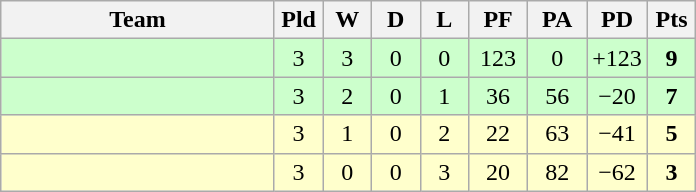<table class="wikitable" style="text-align:center;">
<tr>
<th width=175>Team</th>
<th width=25 abbr="Played">Pld</th>
<th width=25 abbr="Won">W</th>
<th width=25 abbr="Drawn">D</th>
<th width=25 abbr="Lost">L</th>
<th width=32 abbr="Points for">PF</th>
<th width=32 abbr="Points against">PA</th>
<th width=32 abbr="Points difference">PD</th>
<th width=25 abbr="Points">Pts</th>
</tr>
<tr bgcolor=ccffcc>
<td align=left></td>
<td>3</td>
<td>3</td>
<td>0</td>
<td>0</td>
<td>123</td>
<td>0</td>
<td>+123</td>
<td><strong>9</strong></td>
</tr>
<tr bgcolor=ccffcc>
<td align=left></td>
<td>3</td>
<td>2</td>
<td>0</td>
<td>1</td>
<td>36</td>
<td>56</td>
<td>−20</td>
<td><strong>7</strong></td>
</tr>
<tr bgcolor=ffffcc>
<td align=left></td>
<td>3</td>
<td>1</td>
<td>0</td>
<td>2</td>
<td>22</td>
<td>63</td>
<td>−41</td>
<td><strong>5</strong></td>
</tr>
<tr bgcolor=ffffcc>
<td align=left></td>
<td>3</td>
<td>0</td>
<td>0</td>
<td>3</td>
<td>20</td>
<td>82</td>
<td>−62</td>
<td><strong>3</strong></td>
</tr>
</table>
